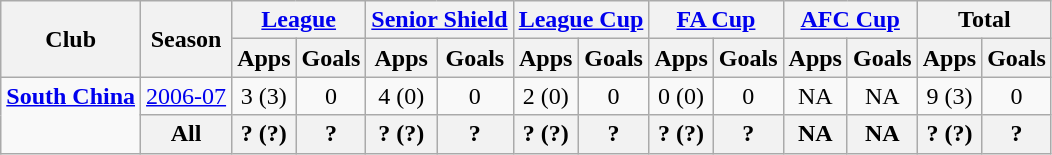<table class="wikitable" style="text-align: center;">
<tr>
<th rowspan="2">Club</th>
<th rowspan="2">Season</th>
<th colspan="2"><a href='#'>League</a></th>
<th colspan="2"><a href='#'>Senior Shield</a></th>
<th colspan="2"><a href='#'>League Cup</a></th>
<th colspan="2"><a href='#'>FA Cup</a></th>
<th colspan="2"><a href='#'>AFC Cup</a></th>
<th colspan="2">Total</th>
</tr>
<tr>
<th>Apps</th>
<th>Goals</th>
<th>Apps</th>
<th>Goals</th>
<th>Apps</th>
<th>Goals</th>
<th>Apps</th>
<th>Goals</th>
<th>Apps</th>
<th>Goals</th>
<th>Apps</th>
<th>Goals</th>
</tr>
<tr>
<td rowspan="6" valign="top"><strong><a href='#'>South China</a></strong></td>
<td><a href='#'>2006-07</a></td>
<td>3 (3)</td>
<td>0</td>
<td>4 (0)</td>
<td>0</td>
<td>2 (0)</td>
<td>0</td>
<td>0 (0)</td>
<td>0</td>
<td>NA</td>
<td>NA</td>
<td>9 (3)</td>
<td>0</td>
</tr>
<tr>
<th>All</th>
<th>? (?)</th>
<th>?</th>
<th>? (?)</th>
<th>?</th>
<th>? (?)</th>
<th>?</th>
<th>? (?)</th>
<th>?</th>
<th>NA</th>
<th>NA</th>
<th>? (?)</th>
<th>?</th>
</tr>
</table>
